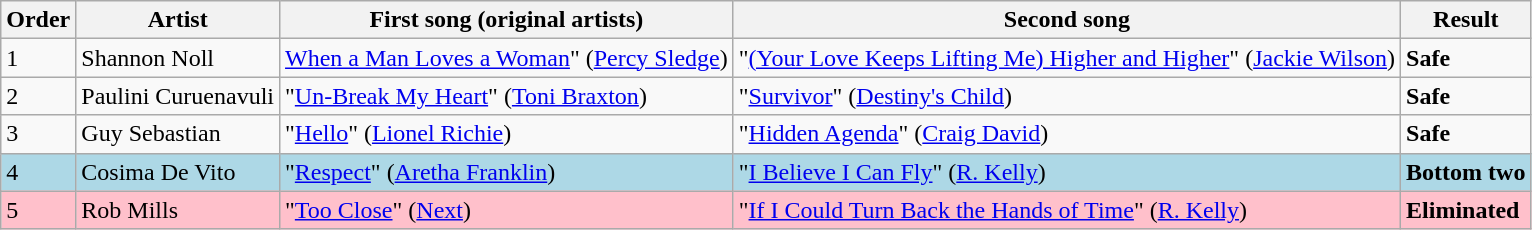<table class=wikitable>
<tr>
<th>Order</th>
<th>Artist</th>
<th>First song (original artists)</th>
<th>Second song</th>
<th>Result</th>
</tr>
<tr>
<td>1</td>
<td>Shannon Noll</td>
<td><a href='#'>When a Man Loves a Woman</a>" (<a href='#'>Percy Sledge</a>)</td>
<td>"<a href='#'>(Your Love Keeps Lifting Me) Higher and Higher</a>" (<a href='#'>Jackie Wilson</a>)</td>
<td><strong>Safe</strong></td>
</tr>
<tr>
<td>2</td>
<td>Paulini Curuenavuli</td>
<td>"<a href='#'>Un-Break My Heart</a>" (<a href='#'>Toni Braxton</a>)</td>
<td>"<a href='#'>Survivor</a>" (<a href='#'>Destiny's Child</a>)</td>
<td><strong>Safe</strong></td>
</tr>
<tr>
<td>3</td>
<td>Guy Sebastian</td>
<td>"<a href='#'>Hello</a>" (<a href='#'>Lionel Richie</a>)</td>
<td>"<a href='#'>Hidden Agenda</a>" (<a href='#'>Craig David</a>)</td>
<td><strong>Safe</strong></td>
</tr>
<tr style="background:lightblue;">
<td>4</td>
<td>Cosima De Vito</td>
<td>"<a href='#'>Respect</a>" (<a href='#'>Aretha Franklin</a>)</td>
<td>"<a href='#'>I Believe I Can Fly</a>" (<a href='#'>R. Kelly</a>)</td>
<td><strong>Bottom two</strong></td>
</tr>
<tr style="background:pink;">
<td>5</td>
<td>Rob Mills</td>
<td>"<a href='#'>Too Close</a>" (<a href='#'>Next</a>)</td>
<td>"<a href='#'>If I Could Turn Back the Hands of Time</a>" (<a href='#'>R. Kelly</a>)</td>
<td><strong>Eliminated</strong></td>
</tr>
</table>
